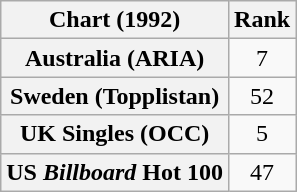<table class="wikitable sortable plainrowheaders" style="text-align:center">
<tr>
<th>Chart (1992)</th>
<th>Rank</th>
</tr>
<tr>
<th scope="row">Australia (ARIA)</th>
<td>7</td>
</tr>
<tr>
<th scope="row">Sweden (Topplistan)</th>
<td>52</td>
</tr>
<tr>
<th scope="row">UK Singles (OCC)</th>
<td>5</td>
</tr>
<tr>
<th scope="row">US <em>Billboard</em> Hot 100</th>
<td>47</td>
</tr>
</table>
